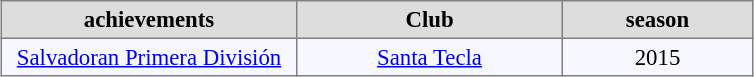<table cellpadding="3" cellspacing="0" border="1" style="background:#f7f8ff; margin:auto; font-size:95%; border:gray solid 1px; border-collapse:collapse;">
<tr style="background:#ddd; text-align:center; color:black;">
<th style="width:190px;">achievements</th>
<th style="width:170px;">Club</th>
<th style="width:120px;">season</th>
</tr>
<tr>
<td align=center><a href='#'>Salvadoran Primera División</a></td>
<td align=center><a href='#'>Santa Tecla</a></td>
<td align=center>2015</td>
</tr>
</table>
